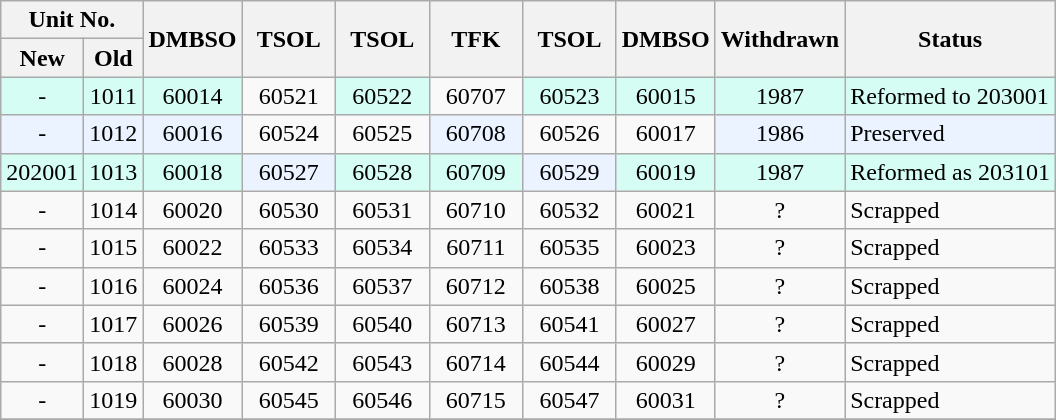<table class="wikitable">
<tr>
<th colspan=2>Unit No.</th>
<th rowspan=2 width=55>DMBSO</th>
<th rowspan=2 width=55>TSOL</th>
<th rowspan=2 width=55>TSOL</th>
<th rowspan=2 width=55>TFK</th>
<th rowspan=2 width=55>TSOL</th>
<th rowspan=2 width=55>DMBSO</th>
<th rowspan=2>Withdrawn</th>
<th rowspan=2 align=left>Status</th>
</tr>
<tr>
<th>New</th>
<th>Old</th>
</tr>
<tr>
<td style="background-color:#d5fdf4" align=center>-</td>
<td style="background-color:#d5fdf4" align=center>1011</td>
<td style="background-color:#d5fdf4" align=center>60014</td>
<td align=center>60521</td>
<td style="background-color:#d5fdf4" align=center>60522</td>
<td align=center>60707</td>
<td style="background-color:#d5fdf4" align=center>60523</td>
<td style="background-color:#d5fdf4" align=center>60015</td>
<td style="background-color:#d5fdf4" align=center>1987</td>
<td style="background-color:#d5fdf4">Reformed to 203001</td>
</tr>
<tr>
<td style="background-color:#eaf3ff" align=center>-</td>
<td style="background-color:#eaf3ff" align=center>1012</td>
<td style="background-color:#eaf3ff" align=center>60016</td>
<td align=center>60524</td>
<td align=center>60525</td>
<td style="background-color:#eaf3ff" align=center>60708</td>
<td align=center>60526</td>
<td align=center>60017</td>
<td style="background-color:#eaf3ff" align=center>1986</td>
<td style="background-color:#eaf3ff">Preserved</td>
</tr>
<tr>
<td style="background-color:#d5fdf4" align=center>202001</td>
<td style="background-color:#d5fdf4" align=center>1013</td>
<td style="background-color:#d5fdf4" align=center>60018</td>
<td style="background-color:#eaf3ff" align=center>60527</td>
<td style="background-color:#d5fdf4" align=center>60528</td>
<td style="background-color:#d5fdf4" align=center>60709</td>
<td style="background-color:#eaf3ff" align=center>60529</td>
<td style="background-color:#d5fdf4" align=center>60019</td>
<td style="background-color:#d5fdf4" align=center>1987</td>
<td style="background-color:#d5fdf4">Reformed as 203101</td>
</tr>
<tr>
<td align=center>-</td>
<td align=center>1014</td>
<td align=center>60020</td>
<td align=center>60530</td>
<td align=center>60531</td>
<td align=center>60710</td>
<td align=center>60532</td>
<td align=center>60021</td>
<td align=center>?</td>
<td>Scrapped</td>
</tr>
<tr>
<td align=center>-</td>
<td align=center>1015</td>
<td align=center>60022</td>
<td align=center>60533</td>
<td align=center>60534</td>
<td align=center>60711</td>
<td align=center>60535</td>
<td align=center>60023</td>
<td align=center>?</td>
<td>Scrapped</td>
</tr>
<tr>
<td align=center>-</td>
<td align=center>1016</td>
<td align=center>60024</td>
<td align=center>60536</td>
<td align=center>60537</td>
<td align=center>60712</td>
<td align=center>60538</td>
<td align=center>60025</td>
<td align=center>?</td>
<td>Scrapped</td>
</tr>
<tr>
<td align=center>-</td>
<td align=center>1017</td>
<td align=center>60026</td>
<td align=center>60539</td>
<td align=center>60540</td>
<td align=center>60713</td>
<td align=center>60541</td>
<td align=center>60027</td>
<td align=center>?</td>
<td>Scrapped</td>
</tr>
<tr>
<td align=center>-</td>
<td align=center>1018</td>
<td align=center>60028</td>
<td align=center>60542</td>
<td align=center>60543</td>
<td align=center>60714</td>
<td align=center>60544</td>
<td align=center>60029</td>
<td align=center>?</td>
<td>Scrapped</td>
</tr>
<tr>
<td align=center>-</td>
<td align=center>1019</td>
<td align=center>60030</td>
<td align=center>60545</td>
<td align=center>60546</td>
<td align=center>60715</td>
<td align=center>60547</td>
<td align=center>60031</td>
<td align=center>?</td>
<td>Scrapped</td>
</tr>
<tr>
</tr>
</table>
